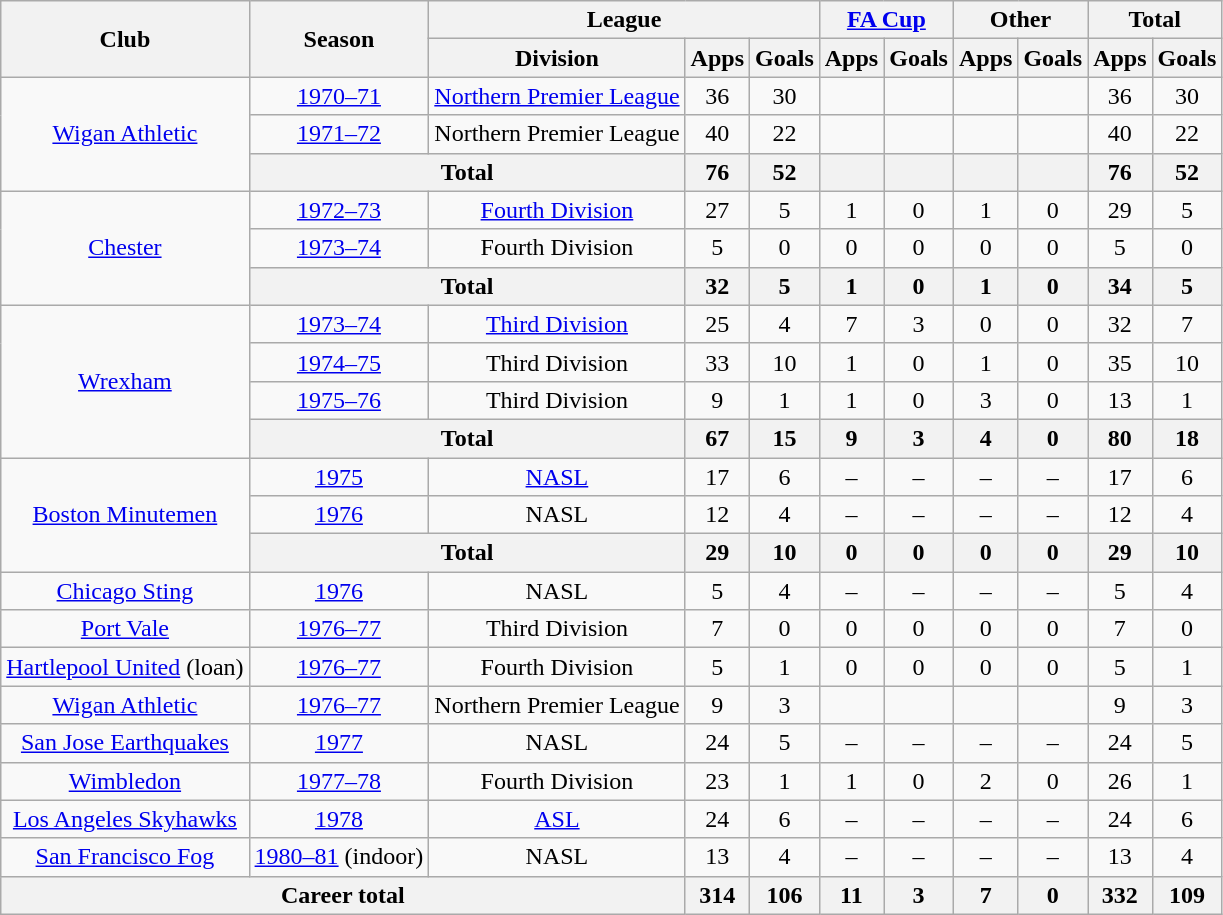<table class="wikitable" style="text-align:center">
<tr>
<th rowspan="2">Club</th>
<th rowspan="2">Season</th>
<th colspan="3">League</th>
<th colspan="2"><a href='#'>FA Cup</a></th>
<th colspan="2">Other</th>
<th colspan="2">Total</th>
</tr>
<tr>
<th>Division</th>
<th>Apps</th>
<th>Goals</th>
<th>Apps</th>
<th>Goals</th>
<th>Apps</th>
<th>Goals</th>
<th>Apps</th>
<th>Goals</th>
</tr>
<tr>
<td rowspan="3"><a href='#'>Wigan Athletic</a></td>
<td><a href='#'>1970–71</a></td>
<td><a href='#'>Northern Premier League</a></td>
<td>36</td>
<td>30</td>
<td></td>
<td></td>
<td></td>
<td></td>
<td>36</td>
<td>30</td>
</tr>
<tr>
<td><a href='#'>1971–72</a></td>
<td>Northern Premier League</td>
<td>40</td>
<td>22</td>
<td></td>
<td></td>
<td></td>
<td></td>
<td>40</td>
<td>22</td>
</tr>
<tr>
<th colspan="2">Total</th>
<th>76</th>
<th>52</th>
<th></th>
<th></th>
<th></th>
<th></th>
<th>76</th>
<th>52</th>
</tr>
<tr>
<td rowspan="3"><a href='#'>Chester</a></td>
<td><a href='#'>1972–73</a></td>
<td><a href='#'>Fourth Division</a></td>
<td>27</td>
<td>5</td>
<td>1</td>
<td>0</td>
<td>1</td>
<td>0</td>
<td>29</td>
<td>5</td>
</tr>
<tr>
<td><a href='#'>1973–74</a></td>
<td>Fourth Division</td>
<td>5</td>
<td>0</td>
<td>0</td>
<td>0</td>
<td>0</td>
<td>0</td>
<td>5</td>
<td>0</td>
</tr>
<tr>
<th colspan="2">Total</th>
<th>32</th>
<th>5</th>
<th>1</th>
<th>0</th>
<th>1</th>
<th>0</th>
<th>34</th>
<th>5</th>
</tr>
<tr>
<td rowspan="4"><a href='#'>Wrexham</a></td>
<td><a href='#'>1973–74</a></td>
<td><a href='#'>Third Division</a></td>
<td>25</td>
<td>4</td>
<td>7</td>
<td>3</td>
<td>0</td>
<td>0</td>
<td>32</td>
<td>7</td>
</tr>
<tr>
<td><a href='#'>1974–75</a></td>
<td>Third Division</td>
<td>33</td>
<td>10</td>
<td>1</td>
<td>0</td>
<td>1</td>
<td>0</td>
<td>35</td>
<td>10</td>
</tr>
<tr>
<td><a href='#'>1975–76</a></td>
<td>Third Division</td>
<td>9</td>
<td>1</td>
<td>1</td>
<td>0</td>
<td>3</td>
<td>0</td>
<td>13</td>
<td>1</td>
</tr>
<tr>
<th colspan="2">Total</th>
<th>67</th>
<th>15</th>
<th>9</th>
<th>3</th>
<th>4</th>
<th>0</th>
<th>80</th>
<th>18</th>
</tr>
<tr>
<td rowspan="3"><a href='#'>Boston Minutemen</a></td>
<td><a href='#'>1975</a></td>
<td><a href='#'>NASL</a></td>
<td>17</td>
<td>6</td>
<td>–</td>
<td>–</td>
<td>–</td>
<td>–</td>
<td>17</td>
<td>6</td>
</tr>
<tr>
<td><a href='#'>1976</a></td>
<td>NASL</td>
<td>12</td>
<td>4</td>
<td>–</td>
<td>–</td>
<td>–</td>
<td>–</td>
<td>12</td>
<td>4</td>
</tr>
<tr>
<th colspan="2">Total</th>
<th>29</th>
<th>10</th>
<th>0</th>
<th>0</th>
<th>0</th>
<th>0</th>
<th>29</th>
<th>10</th>
</tr>
<tr>
<td><a href='#'>Chicago Sting</a></td>
<td><a href='#'>1976</a></td>
<td>NASL</td>
<td>5</td>
<td>4</td>
<td>–</td>
<td>–</td>
<td>–</td>
<td>–</td>
<td>5</td>
<td>4</td>
</tr>
<tr>
<td><a href='#'>Port Vale</a></td>
<td><a href='#'>1976–77</a></td>
<td>Third Division</td>
<td>7</td>
<td>0</td>
<td>0</td>
<td>0</td>
<td>0</td>
<td>0</td>
<td>7</td>
<td>0</td>
</tr>
<tr>
<td><a href='#'>Hartlepool United</a> (loan)</td>
<td><a href='#'>1976–77</a></td>
<td>Fourth Division</td>
<td>5</td>
<td>1</td>
<td>0</td>
<td>0</td>
<td>0</td>
<td>0</td>
<td>5</td>
<td>1</td>
</tr>
<tr>
<td><a href='#'>Wigan Athletic</a></td>
<td><a href='#'>1976–77</a></td>
<td>Northern Premier League</td>
<td>9</td>
<td>3</td>
<td></td>
<td></td>
<td></td>
<td></td>
<td>9</td>
<td>3</td>
</tr>
<tr>
<td><a href='#'>San Jose Earthquakes</a></td>
<td><a href='#'>1977</a></td>
<td>NASL</td>
<td>24</td>
<td>5</td>
<td>–</td>
<td>–</td>
<td>–</td>
<td>–</td>
<td>24</td>
<td>5</td>
</tr>
<tr>
<td><a href='#'>Wimbledon</a></td>
<td><a href='#'>1977–78</a></td>
<td>Fourth Division</td>
<td>23</td>
<td>1</td>
<td>1</td>
<td>0</td>
<td>2</td>
<td>0</td>
<td>26</td>
<td>1</td>
</tr>
<tr>
<td><a href='#'>Los Angeles Skyhawks</a></td>
<td><a href='#'>1978</a></td>
<td><a href='#'>ASL</a></td>
<td>24</td>
<td>6</td>
<td>–</td>
<td>–</td>
<td>–</td>
<td>–</td>
<td>24</td>
<td>6</td>
</tr>
<tr>
<td><a href='#'>San Francisco Fog</a></td>
<td><a href='#'>1980–81</a> (indoor)</td>
<td>NASL</td>
<td>13</td>
<td>4</td>
<td>–</td>
<td>–</td>
<td>–</td>
<td>–</td>
<td>13</td>
<td>4</td>
</tr>
<tr>
<th colspan="3">Career total</th>
<th>314</th>
<th>106</th>
<th>11</th>
<th>3</th>
<th>7</th>
<th>0</th>
<th>332</th>
<th>109</th>
</tr>
</table>
